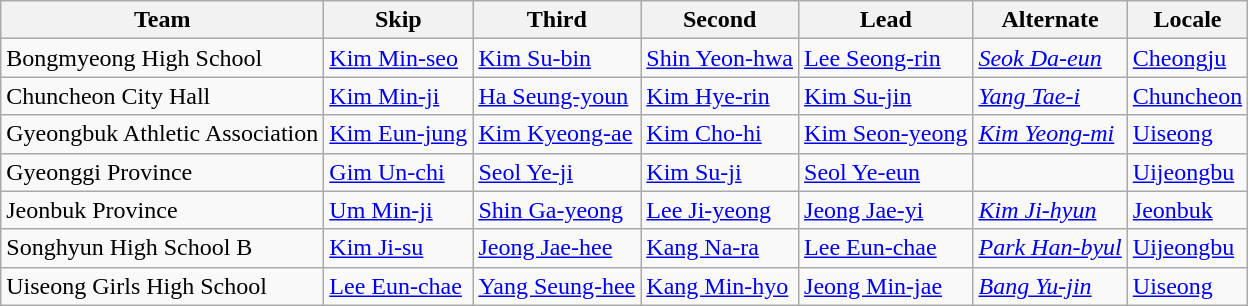<table class="wikitable">
<tr>
<th scope="col">Team</th>
<th scope="col">Skip</th>
<th scope="col">Third</th>
<th scope="col">Second</th>
<th scope="col">Lead</th>
<th scope="col">Alternate</th>
<th scope="col">Locale</th>
</tr>
<tr>
<td>Bongmyeong High School</td>
<td><a href='#'>Kim Min-seo</a></td>
<td><a href='#'>Kim Su-bin</a></td>
<td><a href='#'>Shin Yeon-hwa</a></td>
<td><a href='#'>Lee Seong-rin</a></td>
<td><em><a href='#'>Seok Da-eun</a></em></td>
<td> <a href='#'>Cheongju</a></td>
</tr>
<tr>
<td>Chuncheon City Hall</td>
<td><a href='#'>Kim Min-ji</a></td>
<td><a href='#'>Ha Seung-youn</a></td>
<td><a href='#'>Kim Hye-rin</a></td>
<td><a href='#'>Kim Su-jin</a></td>
<td><em><a href='#'>Yang Tae-i</a></em></td>
<td> <a href='#'>Chuncheon</a></td>
</tr>
<tr>
<td>Gyeongbuk Athletic Association</td>
<td><a href='#'>Kim Eun-jung</a></td>
<td><a href='#'>Kim Kyeong-ae</a></td>
<td><a href='#'>Kim Cho-hi</a></td>
<td><a href='#'>Kim Seon-yeong</a></td>
<td><em><a href='#'>Kim Yeong-mi</a></em></td>
<td> <a href='#'>Uiseong</a></td>
</tr>
<tr>
<td>Gyeonggi Province</td>
<td><a href='#'>Gim Un-chi</a></td>
<td><a href='#'>Seol Ye-ji</a></td>
<td><a href='#'>Kim Su-ji</a></td>
<td><a href='#'>Seol Ye-eun</a></td>
<td></td>
<td> <a href='#'>Uijeongbu</a></td>
</tr>
<tr>
<td>Jeonbuk Province</td>
<td><a href='#'>Um Min-ji</a></td>
<td><a href='#'>Shin Ga-yeong</a></td>
<td><a href='#'>Lee Ji-yeong</a></td>
<td><a href='#'>Jeong Jae-yi</a></td>
<td><em><a href='#'>Kim Ji-hyun</a></em></td>
<td> <a href='#'>Jeonbuk</a></td>
</tr>
<tr>
<td>Songhyun High School B</td>
<td><a href='#'>Kim Ji-su</a></td>
<td><a href='#'>Jeong Jae-hee</a></td>
<td><a href='#'>Kang Na-ra</a></td>
<td><a href='#'>Lee Eun-chae</a></td>
<td><em><a href='#'>Park Han-byul</a></em></td>
<td> <a href='#'>Uijeongbu</a></td>
</tr>
<tr>
<td>Uiseong Girls High School</td>
<td><a href='#'>Lee Eun-chae</a></td>
<td><a href='#'>Yang Seung-hee</a></td>
<td><a href='#'>Kang Min-hyo</a></td>
<td><a href='#'>Jeong Min-jae</a></td>
<td><em><a href='#'>Bang Yu-jin</a></em></td>
<td> <a href='#'>Uiseong</a></td>
</tr>
</table>
